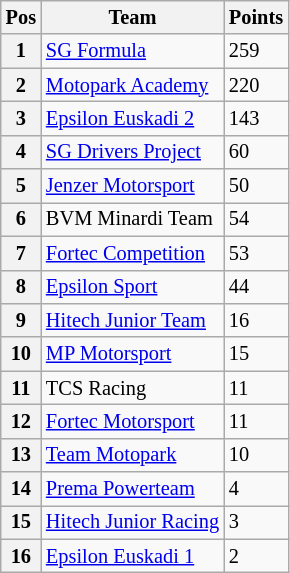<table class="wikitable" style="font-size: 85%;">
<tr>
<th>Pos</th>
<th>Team</th>
<th>Points</th>
</tr>
<tr>
<th>1</th>
<td> <a href='#'>SG Formula</a></td>
<td>259</td>
</tr>
<tr>
<th>2</th>
<td> <a href='#'>Motopark Academy</a></td>
<td>220</td>
</tr>
<tr>
<th>3</th>
<td> <a href='#'>Epsilon Euskadi 2</a></td>
<td>143</td>
</tr>
<tr>
<th>4</th>
<td> <a href='#'>SG Drivers Project</a></td>
<td>60</td>
</tr>
<tr>
<th>5</th>
<td> <a href='#'>Jenzer Motorsport</a></td>
<td>50</td>
</tr>
<tr>
<th>6</th>
<td> BVM Minardi Team</td>
<td>54</td>
</tr>
<tr>
<th>7</th>
<td> <a href='#'>Fortec Competition</a></td>
<td>53</td>
</tr>
<tr>
<th>8</th>
<td> <a href='#'>Epsilon Sport</a></td>
<td>44</td>
</tr>
<tr>
<th>9</th>
<td> <a href='#'>Hitech Junior Team</a></td>
<td>16</td>
</tr>
<tr>
<th>10</th>
<td> <a href='#'>MP Motorsport</a></td>
<td>15</td>
</tr>
<tr>
<th>11</th>
<td> TCS Racing</td>
<td>11</td>
</tr>
<tr>
<th>12</th>
<td> <a href='#'>Fortec Motorsport</a></td>
<td>11</td>
</tr>
<tr>
<th>13</th>
<td> <a href='#'>Team Motopark</a></td>
<td>10</td>
</tr>
<tr>
<th>14</th>
<td> <a href='#'>Prema Powerteam</a></td>
<td>4</td>
</tr>
<tr>
<th>15</th>
<td> <a href='#'>Hitech Junior Racing</a></td>
<td>3</td>
</tr>
<tr>
<th>16</th>
<td> <a href='#'>Epsilon Euskadi 1</a></td>
<td>2</td>
</tr>
</table>
